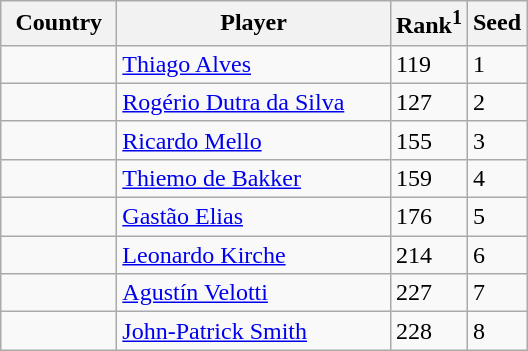<table class="sortable wikitable">
<tr>
<th width="70">Country</th>
<th width="175">Player</th>
<th>Rank<sup>1</sup></th>
<th>Seed</th>
</tr>
<tr>
<td></td>
<td><a href='#'>Thiago Alves</a></td>
<td>119</td>
<td>1</td>
</tr>
<tr>
<td></td>
<td><a href='#'>Rogério Dutra da Silva</a></td>
<td>127</td>
<td>2</td>
</tr>
<tr>
<td></td>
<td><a href='#'>Ricardo Mello</a></td>
<td>155</td>
<td>3</td>
</tr>
<tr>
<td></td>
<td><a href='#'>Thiemo de Bakker</a></td>
<td>159</td>
<td>4</td>
</tr>
<tr>
<td></td>
<td><a href='#'>Gastão Elias</a></td>
<td>176</td>
<td>5</td>
</tr>
<tr>
<td></td>
<td><a href='#'>Leonardo Kirche</a></td>
<td>214</td>
<td>6</td>
</tr>
<tr>
<td></td>
<td><a href='#'>Agustín Velotti</a></td>
<td>227</td>
<td>7</td>
</tr>
<tr>
<td></td>
<td><a href='#'>John-Patrick Smith</a></td>
<td>228</td>
<td>8</td>
</tr>
</table>
